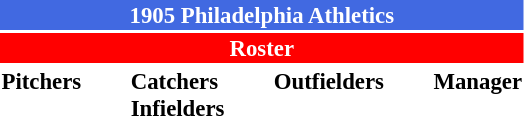<table class="toccolours" style="font-size: 95%;">
<tr>
<th colspan="10" style="background-color: #4169e1; color: white; text-align: center;">1905 Philadelphia Athletics</th>
</tr>
<tr>
<td colspan="10" style="background-color: #FF0000; color: white; text-align: center;"><strong>Roster</strong></td>
</tr>
<tr>
<td valign="top"><strong>Pitchers</strong><br>





</td>
<td width="25px"></td>
<td valign="top"><strong>Catchers</strong><br>


<strong>Infielders</strong>




</td>
<td width="25px"></td>
<td valign="top"><strong>Outfielders</strong><br>


</td>
<td width="25px"></td>
<td valign="top"><strong>Manager</strong><br></td>
</tr>
</table>
